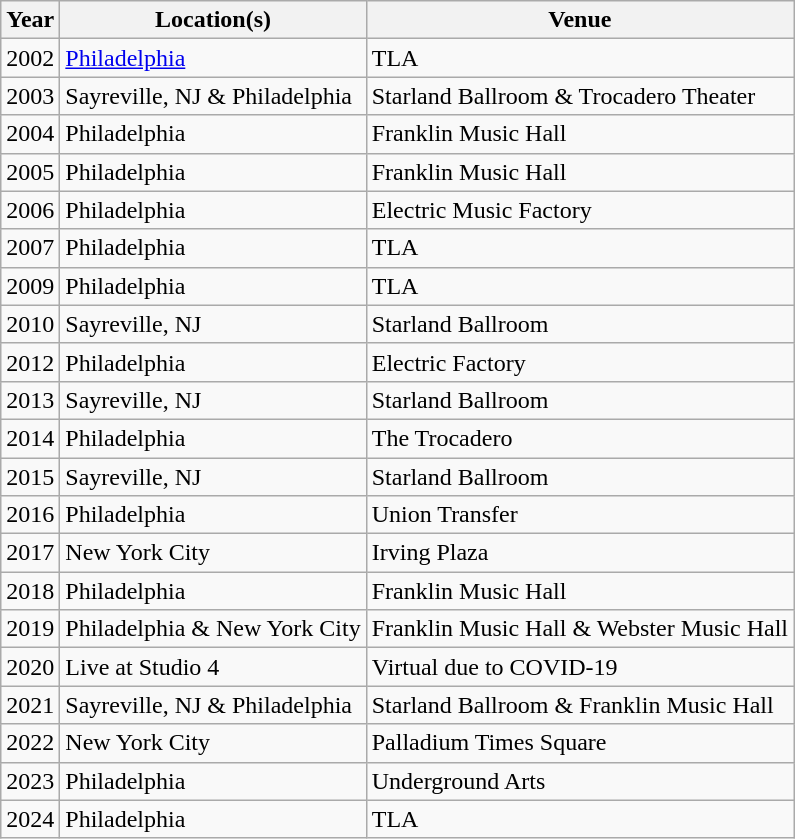<table class="wikitable">
<tr>
<th>Year</th>
<th>Location(s)</th>
<th>Venue</th>
</tr>
<tr>
<td>2002</td>
<td><a href='#'>Philadelphia</a></td>
<td>TLA</td>
</tr>
<tr>
<td>2003</td>
<td>Sayreville, NJ & Philadelphia</td>
<td>Starland Ballroom & Trocadero Theater</td>
</tr>
<tr>
<td>2004</td>
<td>Philadelphia</td>
<td>Franklin Music Hall</td>
</tr>
<tr>
<td>2005</td>
<td>Philadelphia</td>
<td>Franklin Music Hall</td>
</tr>
<tr>
<td>2006</td>
<td>Philadelphia</td>
<td>Electric Music Factory</td>
</tr>
<tr>
<td>2007</td>
<td>Philadelphia</td>
<td>TLA</td>
</tr>
<tr>
<td>2009</td>
<td>Philadelphia</td>
<td>TLA</td>
</tr>
<tr>
<td>2010</td>
<td>Sayreville, NJ</td>
<td>Starland Ballroom</td>
</tr>
<tr>
<td>2012</td>
<td>Philadelphia</td>
<td>Electric Factory</td>
</tr>
<tr>
<td>2013</td>
<td>Sayreville, NJ</td>
<td>Starland Ballroom</td>
</tr>
<tr>
<td>2014</td>
<td>Philadelphia</td>
<td>The Trocadero</td>
</tr>
<tr>
<td>2015</td>
<td>Sayreville, NJ</td>
<td>Starland Ballroom</td>
</tr>
<tr>
<td>2016</td>
<td>Philadelphia</td>
<td>Union Transfer</td>
</tr>
<tr>
<td>2017</td>
<td>New York City</td>
<td>Irving Plaza</td>
</tr>
<tr>
<td>2018</td>
<td>Philadelphia</td>
<td>Franklin Music Hall</td>
</tr>
<tr>
<td>2019</td>
<td>Philadelphia & New York City</td>
<td>Franklin Music Hall & Webster Music Hall</td>
</tr>
<tr>
<td>2020</td>
<td>Live at Studio 4</td>
<td>Virtual due to COVID-19</td>
</tr>
<tr>
<td>2021</td>
<td>Sayreville, NJ & Philadelphia</td>
<td>Starland Ballroom & Franklin Music Hall</td>
</tr>
<tr>
<td>2022</td>
<td>New York City</td>
<td>Palladium Times Square</td>
</tr>
<tr>
<td>2023</td>
<td>Philadelphia</td>
<td>Underground Arts</td>
</tr>
<tr>
<td>2024</td>
<td>Philadelphia</td>
<td>TLA</td>
</tr>
</table>
